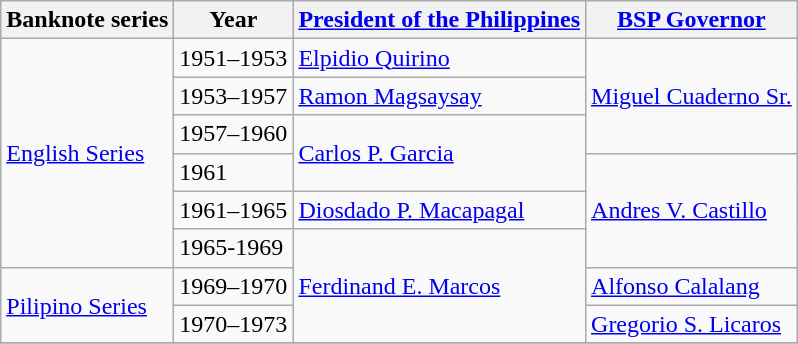<table class="wikitable sortable">
<tr>
<th>Banknote series</th>
<th>Year</th>
<th><a href='#'>President of the Philippines</a></th>
<th><a href='#'>BSP Governor</a></th>
</tr>
<tr>
<td rowspan="6"><a href='#'>English Series</a></td>
<td>1951–1953</td>
<td><a href='#'>Elpidio Quirino</a></td>
<td rowspan="3"><a href='#'>Miguel Cuaderno Sr.</a></td>
</tr>
<tr>
<td>1953–1957</td>
<td><a href='#'>Ramon Magsaysay</a></td>
</tr>
<tr>
<td>1957–1960</td>
<td rowspan="2"><a href='#'>Carlos P. Garcia</a></td>
</tr>
<tr>
<td>1961</td>
<td rowspan="3"><a href='#'>Andres V. Castillo</a></td>
</tr>
<tr>
<td>1961–1965</td>
<td><a href='#'>Diosdado P. Macapagal</a></td>
</tr>
<tr>
<td>1965-1969</td>
<td rowspan="3"><a href='#'>Ferdinand E. Marcos</a></td>
</tr>
<tr>
<td rowspan="2"><a href='#'>Pilipino Series</a></td>
<td>1969–1970</td>
<td><a href='#'>Alfonso Calalang</a></td>
</tr>
<tr>
<td>1970–1973</td>
<td><a href='#'>Gregorio S. Licaros</a></td>
</tr>
<tr>
</tr>
</table>
